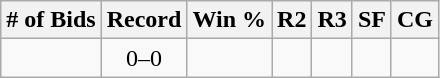<table class="wikitable">
<tr>
<th># of Bids</th>
<th>Record</th>
<th>Win %</th>
<th>R2</th>
<th>R3</th>
<th>SF</th>
<th>CG</th>
</tr>
<tr align="center">
<td></td>
<td>0–0</td>
<td></td>
<td></td>
<td></td>
<td></td>
<td></td>
</tr>
</table>
